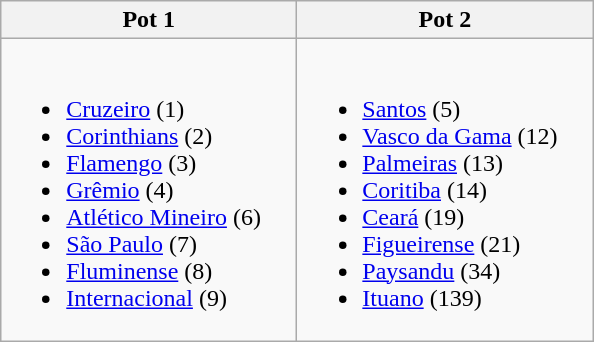<table class="wikitable">
<tr>
<th width="190">Pot 1</th>
<th width="190">Pot 2</th>
</tr>
<tr>
<td><br><ul><li> <a href='#'>Cruzeiro</a> (1)</li><li> <a href='#'>Corinthians</a> (2)</li><li> <a href='#'>Flamengo</a> (3)</li><li> <a href='#'>Grêmio</a> (4)</li><li> <a href='#'>Atlético Mineiro</a> (6)</li><li> <a href='#'>São Paulo</a> (7)</li><li> <a href='#'>Fluminense</a> (8)</li><li> <a href='#'>Internacional</a> (9)</li></ul></td>
<td><br><ul><li> <a href='#'>Santos</a> (5)</li><li> <a href='#'>Vasco da Gama</a> (12)</li><li> <a href='#'>Palmeiras</a> (13)</li><li> <a href='#'>Coritiba</a> (14)</li><li> <a href='#'>Ceará</a> (19)</li><li> <a href='#'>Figueirense</a> (21)</li><li> <a href='#'>Paysandu</a> (34)</li><li> <a href='#'>Ituano</a> (139)</li></ul></td>
</tr>
</table>
